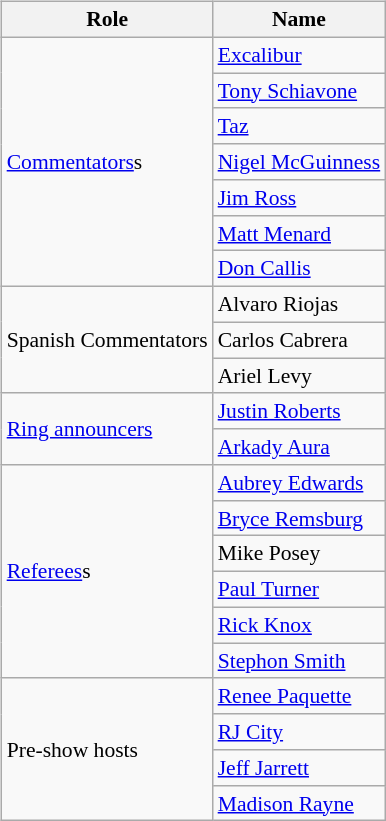<table class=wikitable style="font-size:90%; margin: 0.5em 0 0.5em 1em; float: right; clear: right;">
<tr>
<th>Role</th>
<th>Name</th>
</tr>
<tr>
<td rowspan="7"><a href='#'>Commentators</a>s</td>
<td><a href='#'>Excalibur</a> </td>
</tr>
<tr>
<td><a href='#'>Tony Schiavone</a> </td>
</tr>
<tr>
<td><a href='#'>Taz</a> </td>
</tr>
<tr>
<td><a href='#'>Nigel McGuinness</a> </td>
</tr>
<tr>
<td><a href='#'>Jim Ross</a> </td>
</tr>
<tr>
<td><a href='#'>Matt Menard</a> </td>
</tr>
<tr>
<td><a href='#'>Don Callis</a> </td>
</tr>
<tr>
<td rowspan=3>Spanish Commentators</td>
<td>Alvaro Riojas</td>
</tr>
<tr>
<td>Carlos Cabrera</td>
</tr>
<tr>
<td>Ariel Levy</td>
</tr>
<tr>
<td rowspan=2><a href='#'>Ring announcers</a></td>
<td><a href='#'>Justin Roberts</a> </td>
</tr>
<tr>
<td><a href='#'>Arkady Aura</a> </td>
</tr>
<tr>
<td rowspan=6><a href='#'>Referees</a>s</td>
<td><a href='#'>Aubrey Edwards</a></td>
</tr>
<tr>
<td><a href='#'>Bryce Remsburg</a></td>
</tr>
<tr>
<td>Mike Posey</td>
</tr>
<tr>
<td><a href='#'>Paul Turner</a></td>
</tr>
<tr>
<td><a href='#'>Rick Knox</a></td>
</tr>
<tr>
<td><a href='#'>Stephon Smith</a></td>
</tr>
<tr>
<td rowspan=4>Pre-show hosts</td>
<td><a href='#'>Renee Paquette</a></td>
</tr>
<tr>
<td><a href='#'>RJ City</a></td>
</tr>
<tr>
<td><a href='#'>Jeff Jarrett</a></td>
</tr>
<tr>
<td><a href='#'>Madison Rayne</a></td>
</tr>
</table>
